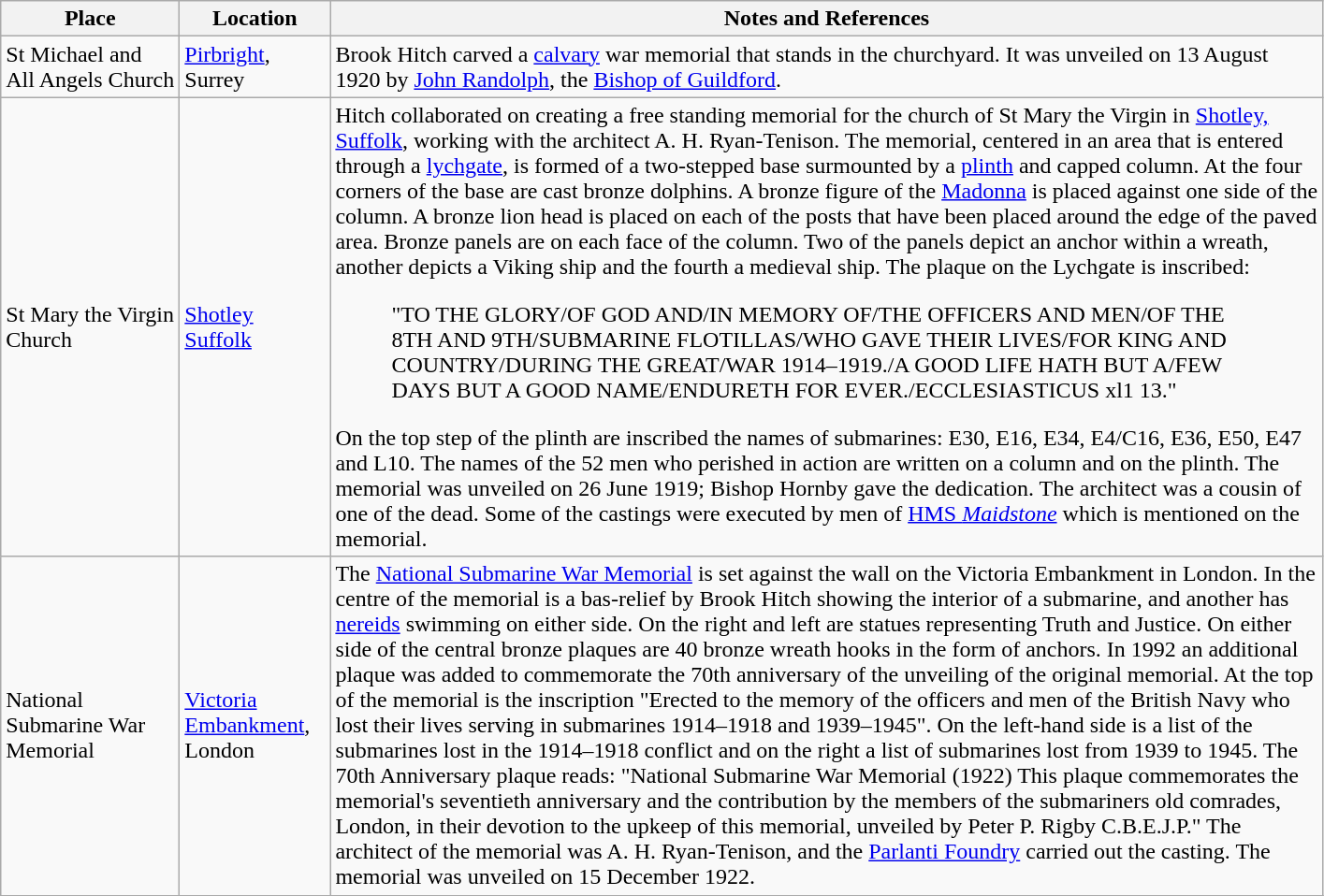<table class="wikitable sortable">
<tr>
<th style="width:120px">Place</th>
<th style="width:100px">Location</th>
<th style="width:700px" class="unsortable">Notes and References</th>
</tr>
<tr>
<td>St Michael and All Angels Church</td>
<td><a href='#'>Pirbright</a>, Surrey</td>
<td>Brook Hitch carved a <a href='#'>calvary</a> war memorial that stands in the churchyard. It was unveiled on 13 August 1920 by <a href='#'>John Randolph</a>, the <a href='#'>Bishop of Guildford</a>.</td>
</tr>
<tr>
<td>St Mary the Virgin Church</td>
<td><a href='#'>Shotley</a> <a href='#'>Suffolk</a></td>
<td>Hitch collaborated on creating a free standing memorial for the church of St Mary the Virgin in <a href='#'>Shotley, Suffolk</a>, working with the architect A. H. Ryan-Tenison. The memorial, centered in an area that is entered through a <a href='#'>lychgate</a>, is formed of a two-stepped base surmounted by a <a href='#'>plinth</a> and capped column. At the four corners of the base are cast bronze dolphins. A bronze figure of the <a href='#'>Madonna</a> is placed against one side of the column. A bronze lion head is placed on each of the posts that have been placed around the edge of the paved area. Bronze panels are on each face of the column. Two of the panels depict an anchor within a wreath, another depicts a Viking ship and the fourth a medieval ship. The plaque on the Lychgate is inscribed:<br><blockquote>"TO THE GLORY/OF GOD AND/IN MEMORY OF/THE OFFICERS AND MEN/OF THE 8TH AND 9TH/SUBMARINE FLOTILLAS/WHO GAVE THEIR LIVES/FOR KING AND COUNTRY/DURING THE GREAT/WAR 1914–1919./A GOOD LIFE HATH BUT A/FEW DAYS BUT A GOOD NAME/ENDURETH FOR EVER./ECCLESIASTICUS xl1 13."</blockquote>On the top step of the plinth are inscribed the names of submarines: E30, E16, E34, E4/C16, E36, E50, E47 and L10. The names of the 52 men who perished in action are written on a column and on the plinth. The memorial was unveiled on 26 June 1919; Bishop Hornby gave the dedication. The architect was a cousin of one of the dead. Some of the castings were executed by men of <a href='#'>HMS <em>Maidstone</em></a> which is mentioned on the memorial.</td>
</tr>
<tr>
<td>National Submarine War Memorial</td>
<td><a href='#'>Victoria Embankment</a>, London</td>
<td>The <a href='#'>National Submarine War Memorial</a> is set against the wall on the Victoria Embankment in London. In the centre of the memorial is a bas-relief by Brook Hitch showing the interior of a submarine, and another has <a href='#'>nereids</a> swimming on either side. On the right and left are statues representing Truth and Justice. On either side of the central bronze plaques are 40 bronze wreath hooks in the form of anchors. In 1992 an additional plaque was added to commemorate the 70th anniversary of the unveiling of the original memorial. At the top of the memorial is the inscription "Erected to the memory of the officers and men of the British Navy who lost their lives serving in submarines 1914–1918 and 1939–1945". On the left-hand side is a list of the submarines lost in the 1914–1918 conflict and on the right a list of submarines lost from 1939 to 1945. The 70th Anniversary plaque reads: "National Submarine War Memorial (1922) This plaque commemorates the memorial's seventieth anniversary and the contribution by the members of the submariners old comrades, London, in their devotion to the upkeep of this memorial, unveiled by Peter P. Rigby C.B.E.J.P." The architect of the memorial was A. H. Ryan-Tenison, and the <a href='#'>Parlanti Foundry</a> carried out the casting. The memorial was unveiled on 15 December 1922.</td>
</tr>
<tr>
</tr>
</table>
